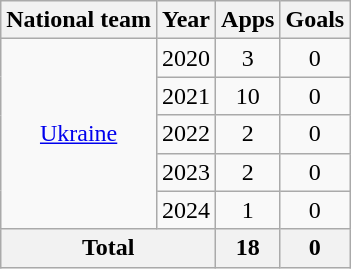<table class="wikitable" style="text-align:center">
<tr>
<th>National team</th>
<th>Year</th>
<th>Apps</th>
<th>Goals</th>
</tr>
<tr>
<td rowspan="5"><a href='#'>Ukraine</a></td>
<td>2020</td>
<td>3</td>
<td>0</td>
</tr>
<tr>
<td>2021</td>
<td>10</td>
<td>0</td>
</tr>
<tr>
<td>2022</td>
<td>2</td>
<td>0</td>
</tr>
<tr>
<td>2023</td>
<td>2</td>
<td>0</td>
</tr>
<tr>
<td>2024</td>
<td>1</td>
<td>0</td>
</tr>
<tr>
<th colspan="2">Total</th>
<th>18</th>
<th>0</th>
</tr>
</table>
